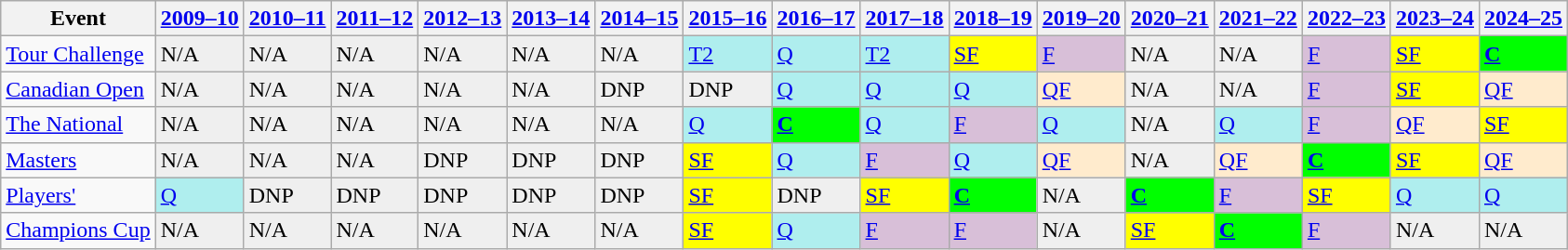<table class="wikitable" border="1">
<tr>
<th>Event</th>
<th><a href='#'>2009–10</a></th>
<th><a href='#'>2010–11</a></th>
<th><a href='#'>2011–12</a></th>
<th><a href='#'>2012–13</a></th>
<th><a href='#'>2013–14</a></th>
<th><a href='#'>2014–15</a></th>
<th><a href='#'>2015–16</a></th>
<th><a href='#'>2016–17</a></th>
<th><a href='#'>2017–18</a></th>
<th><a href='#'>2018–19</a></th>
<th><a href='#'>2019–20</a></th>
<th><a href='#'>2020–21</a></th>
<th><a href='#'>2021–22</a></th>
<th><a href='#'>2022–23</a></th>
<th><a href='#'>2023–24</a></th>
<th><a href='#'>2024–25</a></th>
</tr>
<tr>
<td><a href='#'>Tour Challenge</a></td>
<td style="background:#EFEFEF;">N/A</td>
<td style="background:#EFEFEF;">N/A</td>
<td style="background:#EFEFEF;">N/A</td>
<td style="background:#EFEFEF;">N/A</td>
<td style="background:#EFEFEF;">N/A</td>
<td style="background:#EFEFEF;">N/A</td>
<td style="background:#afeeee;"><a href='#'>T2</a></td>
<td style="background:#afeeee;"><a href='#'>Q</a></td>
<td style="background:#afeeee;"><a href='#'>T2</a></td>
<td style="background:yellow;"><a href='#'>SF</a></td>
<td style="background:thistle;"><a href='#'>F</a></td>
<td style="background:#EFEFEF;">N/A</td>
<td style="background:#EFEFEF;">N/A</td>
<td style="background:thistle;"><a href='#'>F</a></td>
<td style="background:yellow;"><a href='#'>SF</a></td>
<td style="background:#00ff00;"><strong><a href='#'>C</a></strong></td>
</tr>
<tr>
<td><a href='#'>Canadian Open</a></td>
<td style="background:#EFEFEF;">N/A</td>
<td style="background:#EFEFEF;">N/A</td>
<td style="background:#EFEFEF;">N/A</td>
<td style="background:#EFEFEF;">N/A</td>
<td style="background:#EFEFEF;">N/A</td>
<td style="background:#EFEFEF;">DNP</td>
<td style="background:#EFEFEF;">DNP</td>
<td style="background:#afeeee;"><a href='#'>Q</a></td>
<td style="background:#afeeee;"><a href='#'>Q</a></td>
<td style="background:#afeeee;"><a href='#'>Q</a></td>
<td style="background:#ffebcd;"><a href='#'>QF</a></td>
<td style="background:#EFEFEF;">N/A</td>
<td style="background:#EFEFEF;">N/A</td>
<td style="background:thistle;"><a href='#'>F</a></td>
<td style="background:yellow;"><a href='#'>SF</a></td>
<td style="background:#ffebcd;"><a href='#'>QF</a></td>
</tr>
<tr>
<td><a href='#'>The National</a></td>
<td style="background:#EFEFEF;">N/A</td>
<td style="background:#EFEFEF;">N/A</td>
<td style="background:#EFEFEF;">N/A</td>
<td style="background:#EFEFEF;">N/A</td>
<td style="background:#EFEFEF;">N/A</td>
<td style="background:#EFEFEF;">N/A</td>
<td style="background:#afeeee;"><a href='#'>Q</a></td>
<td style="background:#00ff00;"><strong><a href='#'>C</a></strong></td>
<td style="background:#afeeee;"><a href='#'>Q</a></td>
<td style="background:thistle;"><a href='#'>F</a></td>
<td style="background:#afeeee;"><a href='#'>Q</a></td>
<td style="background:#EFEFEF;">N/A</td>
<td style="background:#afeeee;"><a href='#'>Q</a></td>
<td style="background:thistle;"><a href='#'>F</a></td>
<td style="background:#ffebcd;"><a href='#'>QF</a></td>
<td style="background:yellow;"><a href='#'>SF</a></td>
</tr>
<tr>
<td><a href='#'>Masters</a></td>
<td style="background:#EFEFEF;">N/A</td>
<td style="background:#EFEFEF;">N/A</td>
<td style="background:#EFEFEF;">N/A</td>
<td style="background:#EFEFEF;">DNP</td>
<td style="background:#EFEFEF;">DNP</td>
<td style="background:#EFEFEF;">DNP</td>
<td style="background:yellow;"><a href='#'>SF</a></td>
<td style="background:#afeeee;"><a href='#'>Q</a></td>
<td style="background:thistle;"><a href='#'>F</a></td>
<td style="background:#afeeee;"><a href='#'>Q</a></td>
<td style="background:#ffebcd;"><a href='#'>QF</a></td>
<td style="background:#EFEFEF;">N/A</td>
<td style="background:#ffebcd;"><a href='#'>QF</a></td>
<td style="background:#00ff00;"><strong><a href='#'>C</a></strong></td>
<td style="background:yellow;"><a href='#'>SF</a></td>
<td style="background:#ffebcd;"><a href='#'>QF</a></td>
</tr>
<tr>
<td><a href='#'>Players'</a></td>
<td style="background:#afeeee;"><a href='#'>Q</a></td>
<td style="background:#EFEFEF;">DNP</td>
<td style="background:#EFEFEF;">DNP</td>
<td style="background:#EFEFEF;">DNP</td>
<td style="background:#EFEFEF;">DNP</td>
<td style="background:#EFEFEF;">DNP</td>
<td style="background:yellow;"><a href='#'>SF</a></td>
<td style="background:#EFEFEF;">DNP</td>
<td style="background:yellow;"><a href='#'>SF</a></td>
<td style="background:#00ff00;"><strong><a href='#'>C</a></strong></td>
<td style="background:#EFEFEF;">N/A</td>
<td style="background:#00ff00;"><strong><a href='#'>C</a></strong></td>
<td style="background:thistle;"><a href='#'>F</a></td>
<td style="background:yellow;"><a href='#'>SF</a></td>
<td style="background:#afeeee;"><a href='#'>Q</a></td>
<td style="background:#afeeee;"><a href='#'>Q</a></td>
</tr>
<tr>
<td><a href='#'>Champions Cup</a></td>
<td style="background:#EFEFEF;">N/A</td>
<td style="background:#EFEFEF;">N/A</td>
<td style="background:#EFEFEF;">N/A</td>
<td style="background:#EFEFEF;">N/A</td>
<td style="background:#EFEFEF;">N/A</td>
<td style="background:#EFEFEF;">N/A</td>
<td style="background:yellow;"><a href='#'>SF</a></td>
<td style="background:#afeeee;"><a href='#'>Q</a></td>
<td style="background:thistle;"><a href='#'>F</a></td>
<td style="background:thistle;"><a href='#'>F</a></td>
<td style="background:#EFEFEF;">N/A</td>
<td style="background:yellow;"><a href='#'>SF</a></td>
<td style="background:#00ff00;"><strong><a href='#'>C</a></strong></td>
<td style="background:thistle;"><a href='#'>F</a></td>
<td style="background:#EFEFEF;">N/A</td>
<td style="background:#EFEFEF;">N/A</td>
</tr>
</table>
